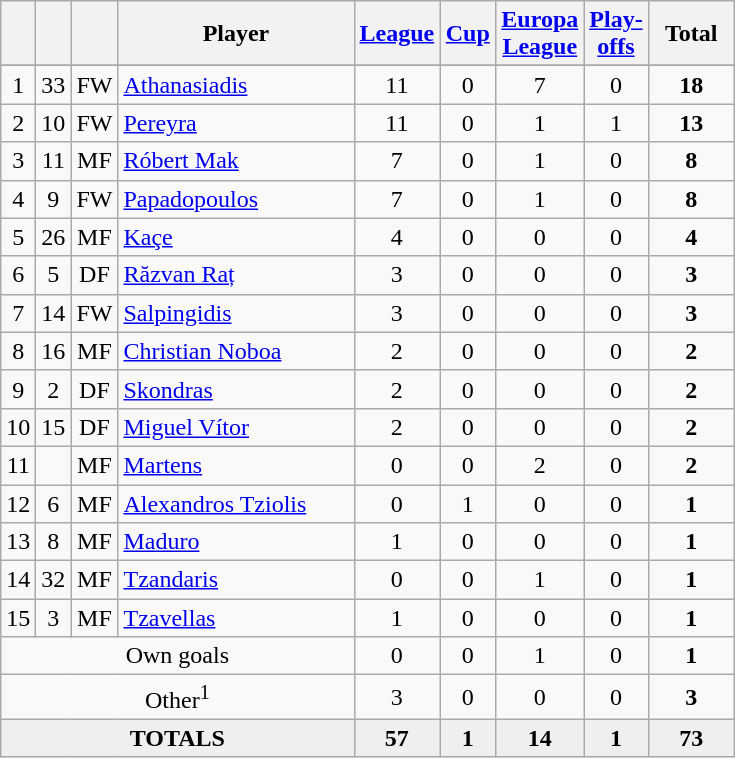<table class="wikitable sortable" style="text-align:center">
<tr>
<th width=5></th>
<th width=5></th>
<th width=5></th>
<th width=150>Player</th>
<th width=30><a href='#'>League</a></th>
<th width=30><a href='#'>Cup</a></th>
<th width=30px><a href='#'>Europa League</a></th>
<th width=30px><a href='#'>Play-offs</a></th>
<th width=50>Total</th>
</tr>
<tr>
</tr>
<tr>
<td>1</td>
<td>33</td>
<td>FW</td>
<td align=left> <a href='#'>Athanasiadis</a></td>
<td>11</td>
<td>0</td>
<td>7</td>
<td>0</td>
<td><strong>18</strong></td>
</tr>
<tr>
<td>2</td>
<td>10</td>
<td>FW</td>
<td align=left> <a href='#'>Pereyra</a></td>
<td>11</td>
<td>0</td>
<td>1</td>
<td>1</td>
<td><strong>13</strong></td>
</tr>
<tr>
<td>3</td>
<td>11</td>
<td>MF</td>
<td align=left> <a href='#'>Róbert Mak</a></td>
<td>7</td>
<td>0</td>
<td>1</td>
<td>0</td>
<td><strong>8</strong></td>
</tr>
<tr>
<td>4</td>
<td>9</td>
<td>FW</td>
<td align=left> <a href='#'>Papadopoulos</a></td>
<td>7</td>
<td>0</td>
<td>1</td>
<td>0</td>
<td><strong>8</strong></td>
</tr>
<tr>
<td>5</td>
<td>26</td>
<td>MF</td>
<td align=left> <a href='#'>Kaçe</a></td>
<td>4</td>
<td>0</td>
<td>0</td>
<td>0</td>
<td><strong>4</strong></td>
</tr>
<tr>
<td>6</td>
<td>5</td>
<td>DF</td>
<td align=left> <a href='#'>Răzvan Raț</a></td>
<td>3</td>
<td>0</td>
<td>0</td>
<td>0</td>
<td><strong>3</strong></td>
</tr>
<tr>
<td>7</td>
<td>14</td>
<td>FW</td>
<td align=left> <a href='#'>Salpingidis</a></td>
<td>3</td>
<td>0</td>
<td>0</td>
<td>0</td>
<td><strong>3</strong></td>
</tr>
<tr>
<td>8</td>
<td>16</td>
<td>MF</td>
<td align=left> <a href='#'>Christian Noboa</a></td>
<td>2</td>
<td>0</td>
<td>0</td>
<td>0</td>
<td><strong>2</strong></td>
</tr>
<tr>
<td>9</td>
<td>2</td>
<td>DF</td>
<td align=left> <a href='#'>Skondras</a></td>
<td>2</td>
<td>0</td>
<td>0</td>
<td>0</td>
<td><strong>2</strong></td>
</tr>
<tr>
<td>10</td>
<td>15</td>
<td>DF</td>
<td align=left> <a href='#'>Miguel Vítor</a></td>
<td>2</td>
<td>0</td>
<td>0</td>
<td>0</td>
<td><strong>2</strong></td>
</tr>
<tr>
<td>11</td>
<td></td>
<td>MF</td>
<td align=left> <a href='#'>Martens</a></td>
<td>0</td>
<td>0</td>
<td>2</td>
<td>0</td>
<td><strong>2</strong></td>
</tr>
<tr>
<td>12</td>
<td>6</td>
<td>MF</td>
<td align=left> <a href='#'>Alexandros Tziolis</a></td>
<td>0</td>
<td>1</td>
<td>0</td>
<td>0</td>
<td><strong>1</strong></td>
</tr>
<tr>
<td>13</td>
<td>8</td>
<td>MF</td>
<td align=left> <a href='#'>Maduro</a></td>
<td>1</td>
<td>0</td>
<td>0</td>
<td>0</td>
<td><strong>1</strong></td>
</tr>
<tr>
<td>14</td>
<td>32</td>
<td>MF</td>
<td align=left> <a href='#'>Tzandaris</a></td>
<td>0</td>
<td>0</td>
<td>1</td>
<td>0</td>
<td><strong>1</strong></td>
</tr>
<tr>
<td>15</td>
<td>3</td>
<td>MF</td>
<td align=left> <a href='#'>Tzavellas</a></td>
<td>1</td>
<td>0</td>
<td>0</td>
<td>0</td>
<td><strong>1</strong></td>
</tr>
<tr>
<td colspan="4">Own goals</td>
<td>0</td>
<td>0</td>
<td>1</td>
<td>0</td>
<td><strong>1</strong></td>
</tr>
<tr>
<td colspan="4">Other<sup>1</sup></td>
<td>3</td>
<td>0</td>
<td>0</td>
<td>0</td>
<td><strong>3</strong></td>
</tr>
<tr bgcolor="#EFEFEF">
<td colspan=4><strong>TOTALS</strong></td>
<td><strong>57</strong></td>
<td><strong>1</strong></td>
<td><strong>14</strong></td>
<td><strong>1</strong></td>
<td><strong>73</strong></td>
</tr>
</table>
